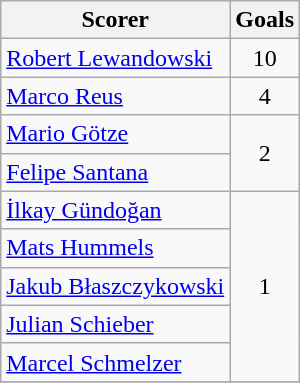<table class="wikitable">
<tr>
<th>Scorer</th>
<th>Goals</th>
</tr>
<tr>
<td> <a href='#'>Robert Lewandowski</a></td>
<td align=center>10</td>
</tr>
<tr>
<td> <a href='#'>Marco Reus</a></td>
<td align=center>4</td>
</tr>
<tr>
<td> <a href='#'>Mario Götze</a></td>
<td rowspan="2" align=center>2</td>
</tr>
<tr>
<td> <a href='#'>Felipe Santana</a></td>
</tr>
<tr>
<td> <a href='#'>İlkay Gündoğan</a></td>
<td rowspan="5" align=center>1</td>
</tr>
<tr>
<td> <a href='#'>Mats Hummels</a></td>
</tr>
<tr>
<td> <a href='#'>Jakub Błaszczykowski</a></td>
</tr>
<tr>
<td> <a href='#'>Julian Schieber</a></td>
</tr>
<tr>
<td> <a href='#'>Marcel Schmelzer</a></td>
</tr>
<tr>
</tr>
</table>
